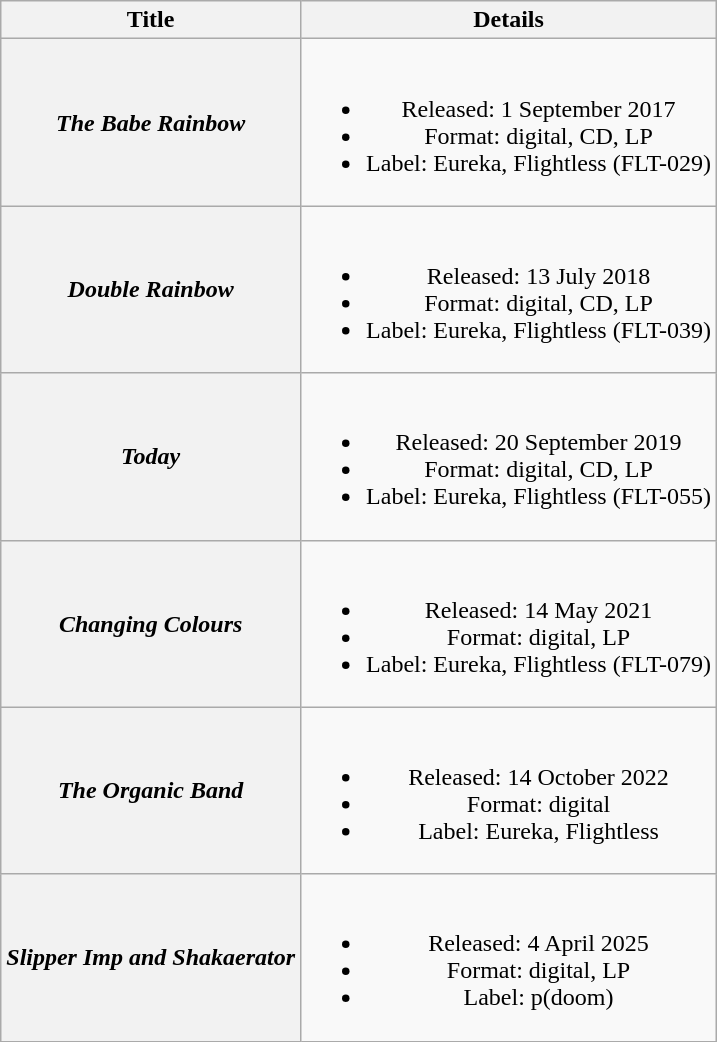<table class="wikitable plainrowheaders" style="text-align:center;" border="1">
<tr>
<th>Title</th>
<th>Details</th>
</tr>
<tr>
<th scope="row"><em>The Babe Rainbow</em></th>
<td><br><ul><li>Released: 1 September 2017</li><li>Format: digital, CD, LP</li><li>Label: Eureka, Flightless (FLT-029)</li></ul></td>
</tr>
<tr>
<th scope="row"><em>Double Rainbow</em></th>
<td><br><ul><li>Released: 13 July 2018</li><li>Format: digital, CD, LP</li><li>Label: Eureka, Flightless (FLT-039)</li></ul></td>
</tr>
<tr>
<th scope="row"><em>Today</em></th>
<td><br><ul><li>Released: 20 September 2019</li><li>Format: digital, CD, LP</li><li>Label: Eureka, Flightless (FLT-055)</li></ul></td>
</tr>
<tr>
<th scope="row"><em>Changing Colours</em></th>
<td><br><ul><li>Released: 14 May 2021</li><li>Format: digital, LP</li><li>Label: Eureka, Flightless (FLT-079)</li></ul></td>
</tr>
<tr>
<th scope="row"><em>The Organic Band</em></th>
<td><br><ul><li>Released: 14 October 2022</li><li>Format: digital</li><li>Label: Eureka, Flightless</li></ul></td>
</tr>
<tr>
<th scope="row"><em>Slipper Imp and Shakaerator</em></th>
<td><br><ul><li>Released: 4 April 2025</li><li>Format: digital, LP</li><li>Label: p(doom)</li></ul></td>
</tr>
</table>
